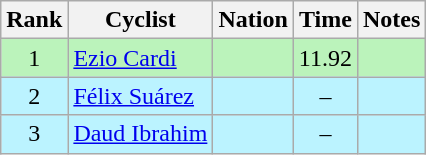<table class="wikitable sortable" style="text-align:center">
<tr>
<th>Rank</th>
<th>Cyclist</th>
<th>Nation</th>
<th>Time</th>
<th>Notes</th>
</tr>
<tr bgcolor=bbf3bb>
<td>1</td>
<td align=left data-sort-value="Cardi, Ezio"><a href='#'>Ezio Cardi</a></td>
<td align=left></td>
<td>11.92</td>
<td></td>
</tr>
<tr bgcolor=bbf3ff>
<td>2</td>
<td align=left data-sort-value="Suárez, Félix"><a href='#'>Félix Suárez</a></td>
<td align=left></td>
<td>–</td>
<td></td>
</tr>
<tr bgcolor=bbf3ff>
<td>3</td>
<td align=left><a href='#'>Daud Ibrahim</a></td>
<td align=left></td>
<td>–</td>
<td></td>
</tr>
</table>
